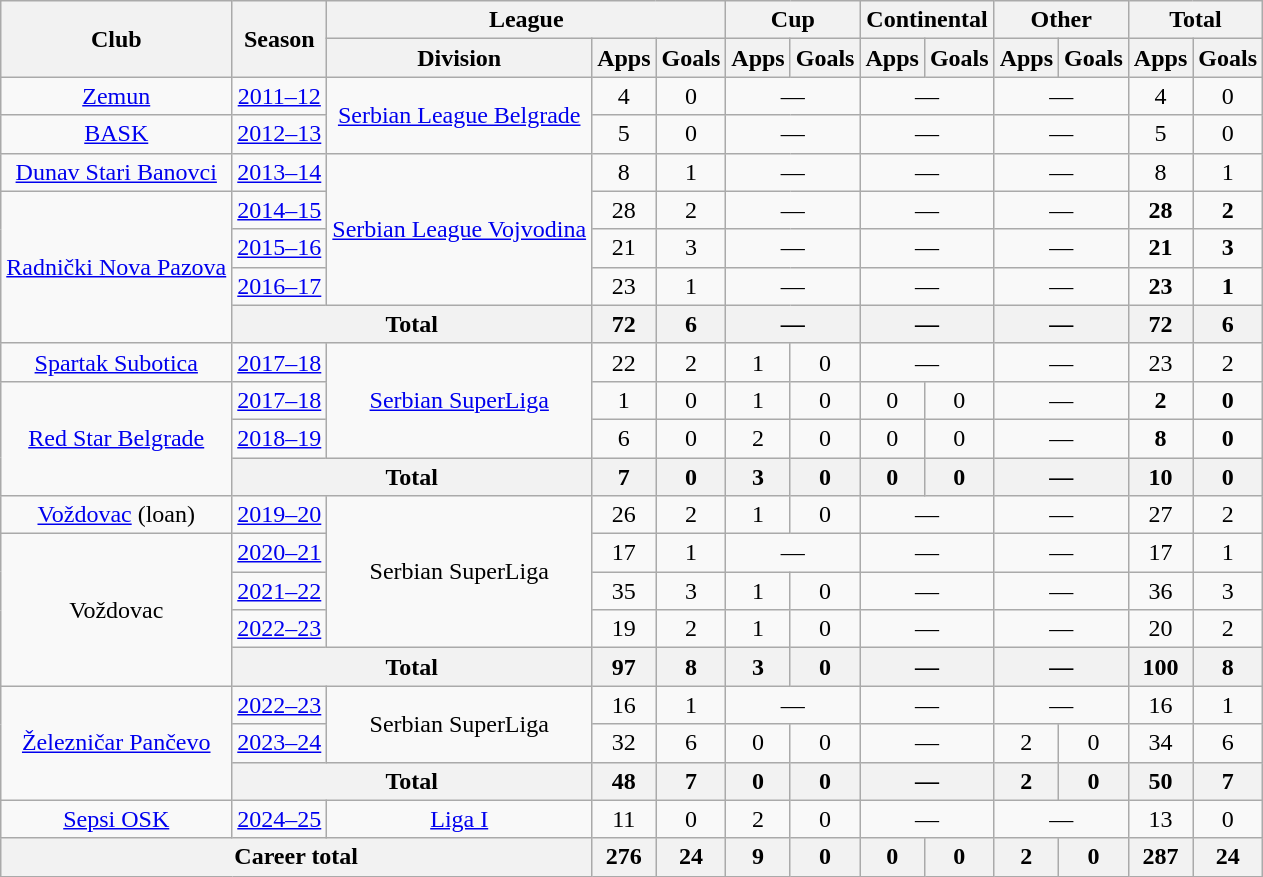<table class="wikitable" style="text-align:center">
<tr>
<th rowspan="2">Club</th>
<th rowspan="2">Season</th>
<th colspan="3">League</th>
<th colspan="2">Cup</th>
<th colspan="2">Continental</th>
<th colspan="2">Other</th>
<th colspan="2">Total</th>
</tr>
<tr>
<th>Division</th>
<th>Apps</th>
<th>Goals</th>
<th>Apps</th>
<th>Goals</th>
<th>Apps</th>
<th>Goals</th>
<th>Apps</th>
<th>Goals</th>
<th>Apps</th>
<th>Goals</th>
</tr>
<tr>
<td><a href='#'>Zemun</a></td>
<td><a href='#'>2011–12</a></td>
<td rowspan="2"><a href='#'>Serbian League Belgrade</a></td>
<td>4</td>
<td>0</td>
<td colspan="2">—</td>
<td colspan="2">—</td>
<td colspan="2">—</td>
<td>4</td>
<td>0</td>
</tr>
<tr>
<td><a href='#'>BASK</a></td>
<td><a href='#'>2012–13</a></td>
<td>5</td>
<td>0</td>
<td colspan="2">—</td>
<td colspan="2">—</td>
<td colspan="2">—</td>
<td>5</td>
<td>0</td>
</tr>
<tr>
<td><a href='#'>Dunav Stari Banovci</a></td>
<td><a href='#'>2013–14</a></td>
<td rowspan="4"><a href='#'>Serbian League Vojvodina</a></td>
<td>8</td>
<td>1</td>
<td colspan="2">—</td>
<td colspan="2">—</td>
<td colspan="2">—</td>
<td>8</td>
<td>1</td>
</tr>
<tr>
<td rowspan="4"><a href='#'>Radnički Nova Pazova</a></td>
<td><a href='#'>2014–15</a></td>
<td>28</td>
<td>2</td>
<td colspan="2">—</td>
<td colspan="2">—</td>
<td colspan="2">—</td>
<td><strong>28</strong></td>
<td><strong>2</strong></td>
</tr>
<tr>
<td><a href='#'>2015–16</a></td>
<td>21</td>
<td>3</td>
<td colspan="2">—</td>
<td colspan="2">—</td>
<td colspan="2">—</td>
<td><strong>21</strong></td>
<td><strong>3</strong></td>
</tr>
<tr>
<td><a href='#'>2016–17</a></td>
<td>23</td>
<td>1</td>
<td colspan="2">—</td>
<td colspan="2">—</td>
<td colspan="2">—</td>
<td><strong>23</strong></td>
<td><strong>1</strong></td>
</tr>
<tr>
<th colspan="2">Total</th>
<th>72</th>
<th>6</th>
<th colspan="2">—</th>
<th colspan="2">—</th>
<th colspan="2">—</th>
<th>72</th>
<th>6</th>
</tr>
<tr>
<td><a href='#'>Spartak Subotica</a></td>
<td><a href='#'>2017–18</a></td>
<td rowspan="3"><a href='#'>Serbian SuperLiga</a></td>
<td>22</td>
<td>2</td>
<td>1</td>
<td>0</td>
<td colspan="2">—</td>
<td colspan="2">—</td>
<td>23</td>
<td>2</td>
</tr>
<tr>
<td rowspan="3"><a href='#'>Red Star Belgrade</a></td>
<td><a href='#'>2017–18</a></td>
<td>1</td>
<td>0</td>
<td>1</td>
<td>0</td>
<td>0</td>
<td>0</td>
<td colspan="2">—</td>
<td><strong>2</strong></td>
<td><strong>0</strong></td>
</tr>
<tr>
<td><a href='#'>2018–19</a></td>
<td>6</td>
<td>0</td>
<td>2</td>
<td>0</td>
<td>0</td>
<td>0</td>
<td colspan="2">—</td>
<td><strong>8</strong></td>
<td><strong>0</strong></td>
</tr>
<tr>
<th colspan="2">Total</th>
<th>7</th>
<th>0</th>
<th>3</th>
<th>0</th>
<th>0</th>
<th>0</th>
<th colspan="2">—</th>
<th>10</th>
<th>0</th>
</tr>
<tr>
<td rowspan="1"><a href='#'>Voždovac</a> (loan)</td>
<td><a href='#'>2019–20</a></td>
<td rowspan="4">Serbian SuperLiga</td>
<td>26</td>
<td>2</td>
<td>1</td>
<td>0</td>
<td colspan="2">—</td>
<td colspan="2">—</td>
<td>27</td>
<td>2</td>
</tr>
<tr>
<td rowspan="4">Voždovac</td>
<td><a href='#'>2020–21</a></td>
<td>17</td>
<td>1</td>
<td colspan="2">—</td>
<td colspan="2">—</td>
<td colspan="2">—</td>
<td>17</td>
<td>1</td>
</tr>
<tr>
<td><a href='#'>2021–22</a></td>
<td>35</td>
<td>3</td>
<td>1</td>
<td>0</td>
<td colspan="2">—</td>
<td colspan="2">—</td>
<td>36</td>
<td>3</td>
</tr>
<tr>
<td><a href='#'>2022–23</a></td>
<td>19</td>
<td>2</td>
<td>1</td>
<td>0</td>
<td colspan="2">—</td>
<td colspan="2">—</td>
<td>20</td>
<td>2</td>
</tr>
<tr>
<th colspan="2">Total</th>
<th>97</th>
<th>8</th>
<th>3</th>
<th>0</th>
<th colspan="2">—</th>
<th colspan="2">—</th>
<th>100</th>
<th>8</th>
</tr>
<tr>
<td rowspan="3"><a href='#'>Železničar Pančevo</a></td>
<td><a href='#'>2022–23</a></td>
<td rowspan="2">Serbian SuperLiga</td>
<td>16</td>
<td>1</td>
<td colspan="2">—</td>
<td colspan="2">—</td>
<td colspan="2">—</td>
<td>16</td>
<td>1</td>
</tr>
<tr>
<td><a href='#'>2023–24</a></td>
<td>32</td>
<td>6</td>
<td>0</td>
<td>0</td>
<td colspan="2">—</td>
<td>2</td>
<td>0</td>
<td>34</td>
<td>6</td>
</tr>
<tr>
<th colspan="2">Total</th>
<th>48</th>
<th>7</th>
<th>0</th>
<th>0</th>
<th colspan="2">—</th>
<th>2</th>
<th>0</th>
<th>50</th>
<th>7</th>
</tr>
<tr>
<td rowspan="1"><a href='#'>Sepsi OSK</a></td>
<td><a href='#'>2024–25</a></td>
<td rowspan="1"><a href='#'>Liga I</a></td>
<td>11</td>
<td>0</td>
<td>2</td>
<td>0</td>
<td colspan="2">—</td>
<td colspan="2">—</td>
<td>13</td>
<td>0</td>
</tr>
<tr>
<th colspan="3">Career total</th>
<th>276</th>
<th>24</th>
<th>9</th>
<th>0</th>
<th>0</th>
<th>0</th>
<th>2</th>
<th>0</th>
<th>287</th>
<th>24</th>
</tr>
</table>
